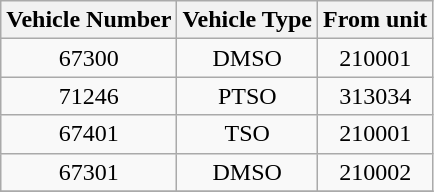<table class="wikitable">
<tr>
<th>Vehicle Number</th>
<th>Vehicle Type</th>
<th>From unit</th>
</tr>
<tr>
<td align=center>67300</td>
<td align=center>DMSO</td>
<td align=center>210001</td>
</tr>
<tr>
<td align=center>71246</td>
<td align=center>PTSO</td>
<td align=center>313034</td>
</tr>
<tr>
<td align=center>67401</td>
<td align=center>TSO</td>
<td align=center>210001</td>
</tr>
<tr>
<td align=center>67301</td>
<td align=center>DMSO</td>
<td align=center>210002</td>
</tr>
<tr>
</tr>
</table>
